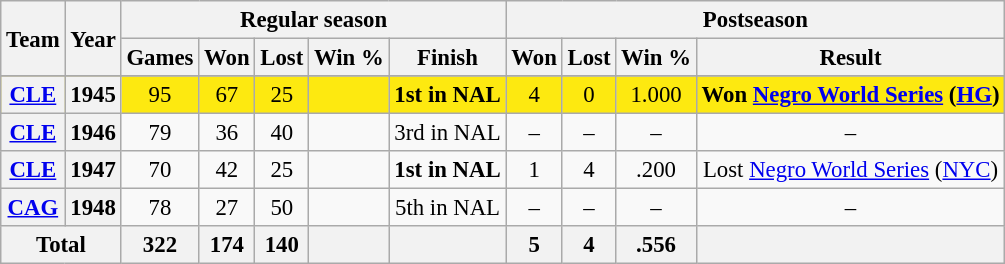<table class="wikitable" style="font-size: 95%; text-align:center;">
<tr>
<th rowspan="2">Team</th>
<th rowspan="2">Year</th>
<th colspan="5">Regular season</th>
<th colspan="4">Postseason</th>
</tr>
<tr>
<th>Games</th>
<th>Won</th>
<th>Lost</th>
<th>Win %</th>
<th>Finish</th>
<th>Won</th>
<th>Lost</th>
<th>Win %</th>
<th>Result</th>
</tr>
<tr>
</tr>
<tr style="background:#fde910">
<th><a href='#'>CLE</a></th>
<th>1945</th>
<td>95</td>
<td>67</td>
<td>25</td>
<td></td>
<td><strong>1st in NAL</strong></td>
<td>4</td>
<td>0</td>
<td>1.000</td>
<td><strong>Won <a href='#'>Negro World Series</a> (<a href='#'>HG</a>)</strong></td>
</tr>
<tr>
<th><a href='#'>CLE</a></th>
<th>1946</th>
<td>79</td>
<td>36</td>
<td>40</td>
<td></td>
<td>3rd in NAL</td>
<td>–</td>
<td>–</td>
<td>–</td>
<td>–</td>
</tr>
<tr>
<th><a href='#'>CLE</a></th>
<th>1947</th>
<td>70</td>
<td>42</td>
<td>25</td>
<td></td>
<td><strong>1st in NAL</strong></td>
<td>1</td>
<td>4</td>
<td>.200</td>
<td>Lost <a href='#'>Negro World Series</a> (<a href='#'>NYC</a>)</td>
</tr>
<tr>
<th><a href='#'>CAG</a></th>
<th>1948</th>
<td>78</td>
<td>27</td>
<td>50</td>
<td></td>
<td>5th in NAL</td>
<td>–</td>
<td>–</td>
<td>–</td>
<td>–</td>
</tr>
<tr>
<th colspan="2">Total</th>
<th>322</th>
<th>174</th>
<th>140</th>
<th></th>
<th></th>
<th>5</th>
<th>4</th>
<th>.556</th>
<th></th>
</tr>
</table>
